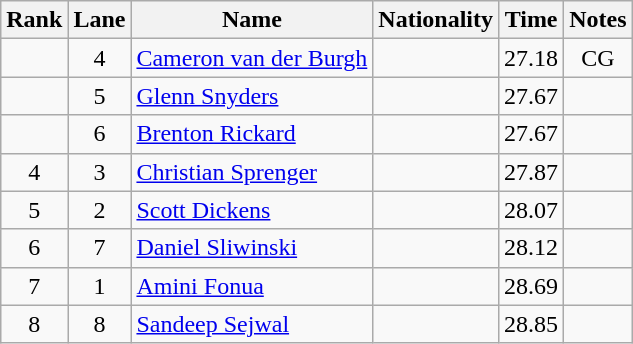<table class="wikitable sortable" style="text-align:center">
<tr>
<th>Rank</th>
<th>Lane</th>
<th>Name</th>
<th>Nationality</th>
<th>Time</th>
<th>Notes</th>
</tr>
<tr>
<td></td>
<td>4</td>
<td align=left><a href='#'>Cameron van der Burgh</a></td>
<td align=left></td>
<td>27.18</td>
<td>CG</td>
</tr>
<tr>
<td></td>
<td>5</td>
<td align=left><a href='#'>Glenn Snyders</a></td>
<td align=left></td>
<td>27.67</td>
<td></td>
</tr>
<tr>
<td></td>
<td>6</td>
<td align=left><a href='#'>Brenton Rickard</a></td>
<td align=left></td>
<td>27.67</td>
<td></td>
</tr>
<tr>
<td>4</td>
<td>3</td>
<td align=left><a href='#'>Christian Sprenger</a></td>
<td align=left></td>
<td>27.87</td>
<td></td>
</tr>
<tr>
<td>5</td>
<td>2</td>
<td align=left><a href='#'>Scott Dickens</a></td>
<td align=left></td>
<td>28.07</td>
<td></td>
</tr>
<tr>
<td>6</td>
<td>7</td>
<td align=left><a href='#'>Daniel Sliwinski</a></td>
<td align=left></td>
<td>28.12</td>
<td></td>
</tr>
<tr>
<td>7</td>
<td>1</td>
<td align=left><a href='#'>Amini Fonua</a></td>
<td align=left></td>
<td>28.69</td>
<td></td>
</tr>
<tr>
<td>8</td>
<td>8</td>
<td align=left><a href='#'>Sandeep Sejwal</a></td>
<td align=left></td>
<td>28.85</td>
<td></td>
</tr>
</table>
